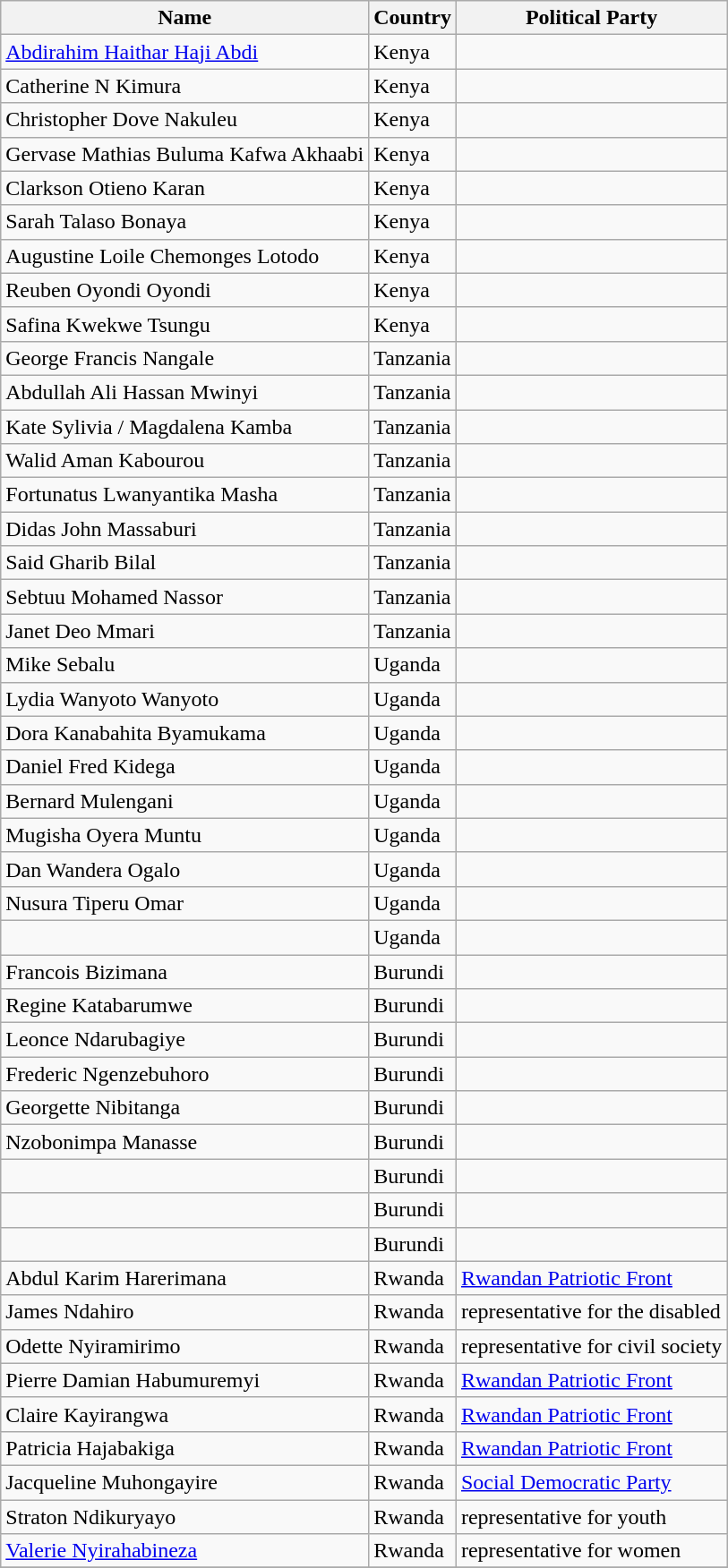<table class="wikitable">
<tr>
<th>Name</th>
<th>Country</th>
<th>Political Party</th>
</tr>
<tr>
<td><a href='#'>Abdirahim Haithar Haji Abdi</a></td>
<td>Kenya</td>
<td></td>
</tr>
<tr>
<td>Catherine N Kimura</td>
<td>Kenya</td>
<td></td>
</tr>
<tr>
<td>Christopher Dove Nakuleu</td>
<td>Kenya</td>
<td></td>
</tr>
<tr>
<td>Gervase Mathias Buluma Kafwa Akhaabi</td>
<td>Kenya</td>
<td></td>
</tr>
<tr>
<td>Clarkson Otieno Karan</td>
<td>Kenya</td>
<td></td>
</tr>
<tr>
<td>Sarah Talaso Bonaya</td>
<td>Kenya</td>
<td></td>
</tr>
<tr>
<td>Augustine Loile Chemonges Lotodo</td>
<td>Kenya</td>
<td></td>
</tr>
<tr>
<td>Reuben Oyondi Oyondi</td>
<td>Kenya</td>
<td></td>
</tr>
<tr>
<td>Safina Kwekwe Tsungu</td>
<td>Kenya</td>
<td></td>
</tr>
<tr>
<td>George Francis Nangale</td>
<td>Tanzania</td>
<td></td>
</tr>
<tr>
<td>Abdullah Ali Hassan Mwinyi</td>
<td>Tanzania</td>
<td></td>
</tr>
<tr>
<td>Kate Sylivia / Magdalena Kamba</td>
<td>Tanzania</td>
<td></td>
</tr>
<tr>
<td>Walid Aman Kabourou</td>
<td>Tanzania</td>
<td></td>
</tr>
<tr>
<td>Fortunatus Lwanyantika Masha</td>
<td>Tanzania</td>
<td></td>
</tr>
<tr>
<td>Didas John Massaburi</td>
<td>Tanzania</td>
<td></td>
</tr>
<tr>
<td>Said Gharib Bilal</td>
<td>Tanzania</td>
<td></td>
</tr>
<tr>
<td>Sebtuu Mohamed Nassor</td>
<td>Tanzania</td>
<td></td>
</tr>
<tr>
<td>Janet Deo Mmari</td>
<td>Tanzania</td>
<td></td>
</tr>
<tr>
<td>Mike Sebalu</td>
<td>Uganda</td>
<td></td>
</tr>
<tr>
<td>Lydia Wanyoto Wanyoto</td>
<td>Uganda</td>
<td></td>
</tr>
<tr>
<td>Dora Kanabahita Byamukama</td>
<td>Uganda</td>
<td></td>
</tr>
<tr>
<td>Daniel Fred Kidega</td>
<td>Uganda</td>
<td></td>
</tr>
<tr>
<td>Bernard Mulengani</td>
<td>Uganda</td>
<td></td>
</tr>
<tr>
<td>Mugisha Oyera Muntu</td>
<td>Uganda</td>
<td></td>
</tr>
<tr>
<td>Dan Wandera Ogalo</td>
<td>Uganda</td>
<td></td>
</tr>
<tr>
<td>Nusura Tiperu Omar</td>
<td>Uganda</td>
<td></td>
</tr>
<tr>
<td></td>
<td>Uganda</td>
<td></td>
</tr>
<tr>
<td>Francois Bizimana</td>
<td>Burundi</td>
<td></td>
</tr>
<tr>
<td>Regine Katabarumwe</td>
<td>Burundi</td>
<td></td>
</tr>
<tr>
<td>Leonce Ndarubagiye</td>
<td>Burundi</td>
<td></td>
</tr>
<tr>
<td>Frederic Ngenzebuhoro</td>
<td>Burundi</td>
<td></td>
</tr>
<tr>
<td>Georgette Nibitanga</td>
<td>Burundi</td>
<td></td>
</tr>
<tr>
<td>Nzobonimpa Manasse</td>
<td>Burundi</td>
<td></td>
</tr>
<tr>
<td></td>
<td>Burundi</td>
<td></td>
</tr>
<tr>
<td></td>
<td>Burundi</td>
<td></td>
</tr>
<tr>
<td></td>
<td>Burundi</td>
<td></td>
</tr>
<tr>
<td>Abdul Karim Harerimana</td>
<td>Rwanda</td>
<td><a href='#'>Rwandan Patriotic Front</a></td>
</tr>
<tr>
<td>James Ndahiro</td>
<td>Rwanda</td>
<td>representative for the disabled</td>
</tr>
<tr>
<td>Odette Nyiramirimo</td>
<td>Rwanda</td>
<td>representative for civil society</td>
</tr>
<tr>
<td>Pierre Damian Habumuremyi</td>
<td>Rwanda</td>
<td><a href='#'>Rwandan Patriotic Front</a></td>
</tr>
<tr>
<td>Claire Kayirangwa</td>
<td>Rwanda</td>
<td><a href='#'>Rwandan Patriotic Front</a></td>
</tr>
<tr>
<td>Patricia Hajabakiga</td>
<td>Rwanda</td>
<td><a href='#'>Rwandan Patriotic Front</a></td>
</tr>
<tr>
<td>Jacqueline Muhongayire</td>
<td>Rwanda</td>
<td><a href='#'>Social Democratic Party</a></td>
</tr>
<tr>
<td>Straton Ndikuryayo</td>
<td>Rwanda</td>
<td>representative for youth</td>
</tr>
<tr>
<td><a href='#'>Valerie Nyirahabineza</a></td>
<td>Rwanda</td>
<td>representative for women</td>
</tr>
<tr>
</tr>
</table>
